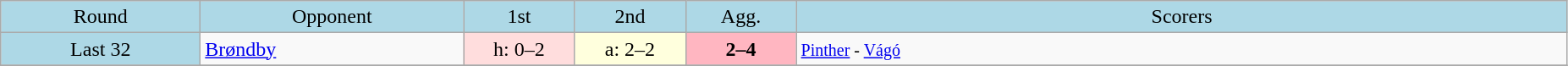<table class="wikitable" style="text-align:center">
<tr bgcolor=lightblue>
<td width=150px>Round</td>
<td width=200px>Opponent</td>
<td width=80px>1st</td>
<td width=80px>2nd</td>
<td width=80px>Agg.</td>
<td width=600px>Scorers</td>
</tr>
<tr>
<td bgcolor=lightblue>Last 32</td>
<td align=left> <a href='#'>Brøndby</a></td>
<td bgcolor="#ffdddd">h: 0–2</td>
<td bgcolor="#ffffdd">a: 2–2</td>
<td bgcolor=lightpink><strong>2–4</strong></td>
<td align=left><small><a href='#'>Pinther</a> - <a href='#'>Vágó</a></small></td>
</tr>
<tr>
</tr>
</table>
